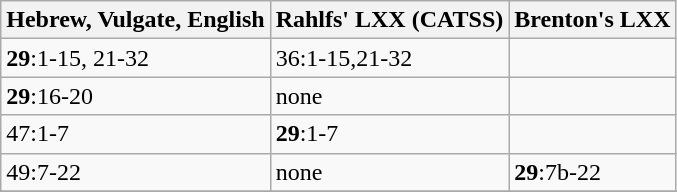<table class=wikitable>
<tr>
<th>Hebrew, Vulgate, English</th>
<th>Rahlfs' LXX (CATSS)</th>
<th>Brenton's LXX</th>
</tr>
<tr>
<td><strong>29</strong>:1-15, 21-32</td>
<td>36:1-15,21-32</td>
<td></td>
</tr>
<tr>
<td><strong>29</strong>:16-20</td>
<td>none</td>
<td></td>
</tr>
<tr>
<td>47:1-7</td>
<td><strong>29</strong>:1-7</td>
<td></td>
</tr>
<tr>
<td>49:7-22</td>
<td>none</td>
<td><strong>29</strong>:7b-22</td>
</tr>
<tr>
</tr>
</table>
